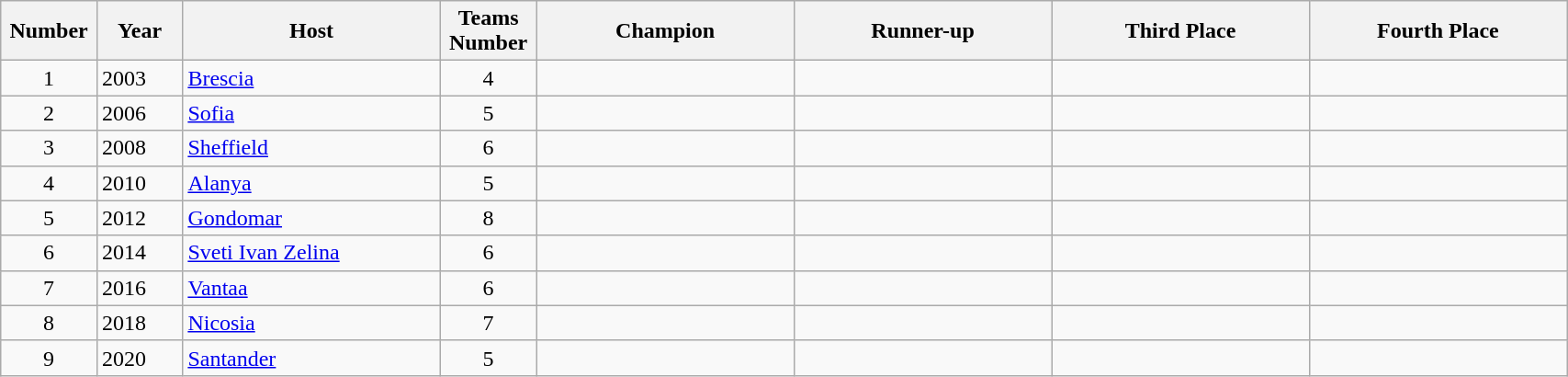<table class="wikitable" width=90%>
<tr>
<th width=5%>Number</th>
<th width=5%>Year</th>
<th width=15%>Host</th>
<th width=5%>Teams Number</th>
<th width=15%>Champion</th>
<th width=15%>Runner-up</th>
<th width=15%>Third Place</th>
<th width=15%>Fourth Place</th>
</tr>
<tr>
<td align=center>1</td>
<td>2003</td>
<td> <a href='#'>Brescia</a></td>
<td align=center>4</td>
<td></td>
<td></td>
<td></td>
<td></td>
</tr>
<tr>
<td align=center>2</td>
<td>2006</td>
<td> <a href='#'>Sofia</a></td>
<td align=center>5</td>
<td></td>
<td></td>
<td></td>
<td></td>
</tr>
<tr>
<td align=center>3</td>
<td>2008</td>
<td> <a href='#'>Sheffield</a></td>
<td align=center>6</td>
<td></td>
<td></td>
<td></td>
<td></td>
</tr>
<tr>
<td align=center>4</td>
<td>2010</td>
<td> <a href='#'>Alanya</a></td>
<td align=center>5</td>
<td></td>
<td></td>
<td></td>
<td></td>
</tr>
<tr>
<td align=center>5</td>
<td>2012</td>
<td> <a href='#'>Gondomar</a></td>
<td align=center>8</td>
<td></td>
<td></td>
<td></td>
<td></td>
</tr>
<tr>
<td align=center>6</td>
<td>2014</td>
<td> <a href='#'>Sveti Ivan Zelina</a></td>
<td align=center>6</td>
<td></td>
<td></td>
<td></td>
<td></td>
</tr>
<tr>
<td align=center>7</td>
<td>2016</td>
<td> <a href='#'>Vantaa</a></td>
<td align=center>6</td>
<td></td>
<td></td>
<td></td>
<td></td>
</tr>
<tr>
<td align=center>8</td>
<td>2018</td>
<td> <a href='#'>Nicosia</a></td>
<td align=center>7</td>
<td></td>
<td></td>
<td></td>
<td></td>
</tr>
<tr>
<td align=center>9</td>
<td>2020</td>
<td> <a href='#'>Santander</a></td>
<td align=center>5</td>
<td></td>
<td></td>
<td></td>
<td></td>
</tr>
</table>
